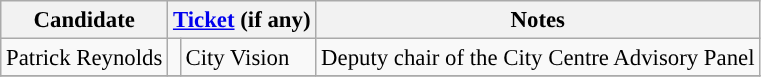<table class="wikitable" style="font-size: 95%">
<tr>
<th>Candidate</th>
<th colspan="2"><a href='#'>Ticket</a> (if any)</th>
<th>Notes</th>
</tr>
<tr>
<td>Patrick Reynolds</td>
<td style="background-color:"></td>
<td>City Vision</td>
<td>Deputy chair of the City Centre Advisory Panel</td>
</tr>
<tr>
</tr>
</table>
